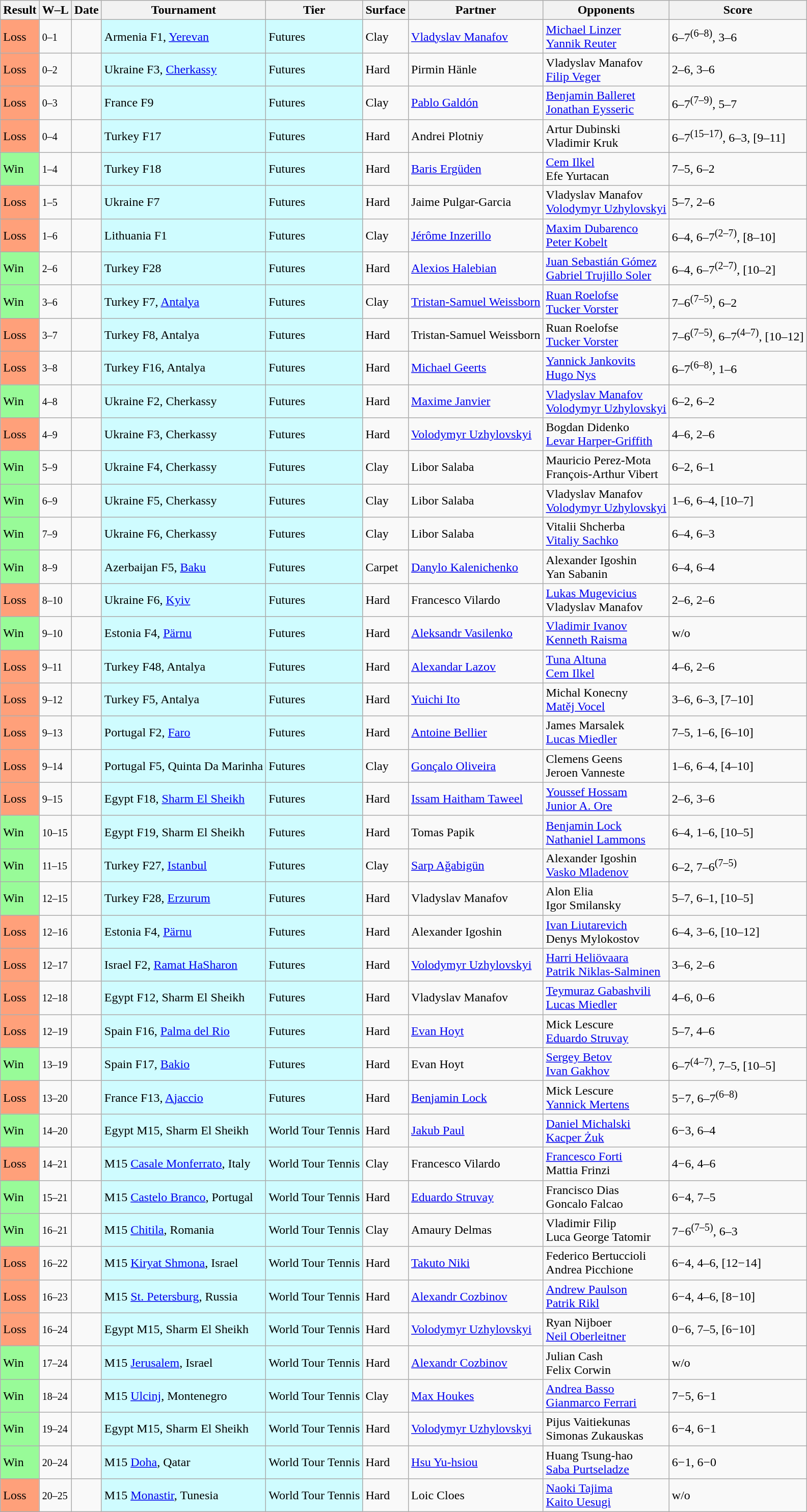<table class="sortable wikitable">
<tr>
<th>Result</th>
<th class="unsortable">W–L</th>
<th>Date</th>
<th>Tournament</th>
<th>Tier</th>
<th>Surface</th>
<th>Partner</th>
<th>Opponents</th>
<th class="unsortable">Score</th>
</tr>
<tr>
<td bgcolor=FFA07A>Loss</td>
<td><small>0–1</small></td>
<td></td>
<td style="background:#cffcff;">Armenia F1, <a href='#'>Yerevan</a></td>
<td style="background:#cffcff;">Futures</td>
<td>Clay</td>
<td> <a href='#'>Vladyslav Manafov</a></td>
<td> <a href='#'>Michael Linzer</a><br> <a href='#'>Yannik Reuter</a></td>
<td>6–7<sup>(6–8)</sup>, 3–6</td>
</tr>
<tr>
<td bgcolor=FFA07A>Loss</td>
<td><small>0–2</small></td>
<td></td>
<td style="background:#cffcff;">Ukraine F3, <a href='#'>Cherkassy</a></td>
<td style="background:#cffcff;">Futures</td>
<td>Hard</td>
<td> Pirmin Hänle</td>
<td> Vladyslav Manafov<br> <a href='#'>Filip Veger</a></td>
<td>2–6, 3–6</td>
</tr>
<tr>
<td bgcolor=FFA07A>Loss</td>
<td><small>0–3</small></td>
<td></td>
<td style="background:#cffcff;">France F9</td>
<td style="background:#cffcff;">Futures</td>
<td>Clay</td>
<td> <a href='#'>Pablo Galdón</a></td>
<td> <a href='#'>Benjamin Balleret</a><br> <a href='#'>Jonathan Eysseric</a></td>
<td>6–7<sup>(7–9)</sup>, 5–7</td>
</tr>
<tr>
<td bgcolor=FFA07A>Loss</td>
<td><small>0–4</small></td>
<td></td>
<td style="background:#cffcff;">Turkey F17</td>
<td style="background:#cffcff;">Futures</td>
<td>Hard</td>
<td> Andrei Plotniy</td>
<td> Artur Dubinski<br> Vladimir Kruk</td>
<td>6–7<sup>(15–17)</sup>, 6–3, [9–11]</td>
</tr>
<tr>
<td bgcolor=98FB98>Win</td>
<td><small>1–4</small></td>
<td></td>
<td style="background:#cffcff;">Turkey F18</td>
<td style="background:#cffcff;">Futures</td>
<td>Hard</td>
<td> <a href='#'>Baris Ergüden</a></td>
<td> <a href='#'>Cem Ilkel</a><br> Efe Yurtacan</td>
<td>7–5, 6–2</td>
</tr>
<tr>
<td bgcolor=FFA07A>Loss</td>
<td><small>1–5</small></td>
<td></td>
<td style="background:#cffcff;">Ukraine F7</td>
<td style="background:#cffcff;">Futures</td>
<td>Hard</td>
<td> Jaime Pulgar-Garcia</td>
<td> Vladyslav Manafov<br> <a href='#'>Volodymyr Uzhylovskyi</a></td>
<td>5–7, 2–6</td>
</tr>
<tr>
<td bgcolor=FFA07A>Loss</td>
<td><small>1–6</small></td>
<td></td>
<td style="background:#cffcff;">Lithuania F1</td>
<td style="background:#cffcff;">Futures</td>
<td>Clay</td>
<td> <a href='#'>Jérôme Inzerillo</a></td>
<td> <a href='#'>Maxim Dubarenco</a><br> <a href='#'>Peter Kobelt</a></td>
<td>6–4, 6–7<sup>(2–7)</sup>, [8–10]</td>
</tr>
<tr>
<td bgcolor=98FB98>Win</td>
<td><small>2–6</small></td>
<td></td>
<td style="background:#cffcff;">Turkey F28</td>
<td style="background:#cffcff;">Futures</td>
<td>Hard</td>
<td> <a href='#'>Alexios Halebian</a></td>
<td> <a href='#'>Juan Sebastián Gómez</a><br> <a href='#'>Gabriel Trujillo Soler</a></td>
<td>6–4, 6–7<sup>(2–7)</sup>, [10–2]</td>
</tr>
<tr>
<td bgcolor=98FB98>Win</td>
<td><small>3–6</small></td>
<td></td>
<td style="background:#cffcff;">Turkey F7, <a href='#'>Antalya</a></td>
<td style="background:#cffcff;">Futures</td>
<td>Clay</td>
<td> <a href='#'>Tristan-Samuel Weissborn</a></td>
<td> <a href='#'>Ruan Roelofse</a><br> <a href='#'>Tucker Vorster</a></td>
<td>7–6<sup>(7–5)</sup>, 6–2</td>
</tr>
<tr>
<td bgcolor=FFA07A>Loss</td>
<td><small>3–7</small></td>
<td></td>
<td style="background:#cffcff;">Turkey F8, Antalya</td>
<td style="background:#cffcff;">Futures</td>
<td>Hard</td>
<td> Tristan-Samuel Weissborn</td>
<td> Ruan Roelofse<br> <a href='#'>Tucker Vorster</a></td>
<td>7–6<sup>(7–5)</sup>, 6–7<sup>(4–7)</sup>, [10–12]</td>
</tr>
<tr>
<td bgcolor=FFA07A>Loss</td>
<td><small>3–8</small></td>
<td></td>
<td style="background:#cffcff;">Turkey F16, Antalya</td>
<td style="background:#cffcff;">Futures</td>
<td>Hard</td>
<td> <a href='#'>Michael Geerts</a></td>
<td> <a href='#'>Yannick Jankovits</a><br> <a href='#'>Hugo Nys</a></td>
<td>6–7<sup>(6–8)</sup>, 1–6</td>
</tr>
<tr>
<td bgcolor=98FB98>Win</td>
<td><small>4–8</small></td>
<td></td>
<td style="background:#cffcff;">Ukraine F2, Cherkassy</td>
<td style="background:#cffcff;">Futures</td>
<td>Hard</td>
<td> <a href='#'>Maxime Janvier</a></td>
<td> <a href='#'>Vladyslav Manafov</a><br> <a href='#'>Volodymyr Uzhylovskyi</a></td>
<td>6–2, 6–2</td>
</tr>
<tr>
<td bgcolor=FFA07A>Loss</td>
<td><small>4–9</small></td>
<td></td>
<td style="background:#cffcff;">Ukraine F3, Cherkassy</td>
<td style="background:#cffcff;">Futures</td>
<td>Hard</td>
<td> <a href='#'>Volodymyr Uzhylovskyi</a></td>
<td> Bogdan Didenko<br> <a href='#'>Levar Harper-Griffith</a></td>
<td>4–6, 2–6</td>
</tr>
<tr>
<td bgcolor=98FB98>Win</td>
<td><small>5–9</small></td>
<td></td>
<td style="background:#cffcff;">Ukraine F4, Cherkassy</td>
<td style="background:#cffcff;">Futures</td>
<td>Clay</td>
<td> Libor Salaba</td>
<td> Mauricio Perez-Mota<br> François-Arthur Vibert</td>
<td>6–2, 6–1</td>
</tr>
<tr>
<td bgcolor=98FB98>Win</td>
<td><small>6–9</small></td>
<td></td>
<td style="background:#cffcff;">Ukraine F5, Cherkassy</td>
<td style="background:#cffcff;">Futures</td>
<td>Clay</td>
<td> Libor Salaba</td>
<td> Vladyslav Manafov<br> <a href='#'>Volodymyr Uzhylovskyi</a></td>
<td>1–6, 6–4, [10–7]</td>
</tr>
<tr>
<td bgcolor=98FB98>Win</td>
<td><small>7–9</small></td>
<td></td>
<td style="background:#cffcff;">Ukraine F6, Cherkassy</td>
<td style="background:#cffcff;">Futures</td>
<td>Clay</td>
<td> Libor Salaba</td>
<td> Vitalii Shcherba<br> <a href='#'>Vitaliy Sachko</a></td>
<td>6–4, 6–3</td>
</tr>
<tr>
<td bgcolor=98FB98>Win</td>
<td><small>8–9</small></td>
<td></td>
<td style="background:#cffcff;">Azerbaijan F5, <a href='#'>Baku</a></td>
<td style="background:#cffcff;">Futures</td>
<td>Carpet</td>
<td> <a href='#'>Danylo Kalenichenko</a></td>
<td> Alexander Igoshin<br> Yan Sabanin</td>
<td>6–4, 6–4</td>
</tr>
<tr>
<td bgcolor=FFA07A>Loss</td>
<td><small>8–10</small></td>
<td></td>
<td style="background:#cffcff;">Ukraine F6, <a href='#'>Kyiv</a></td>
<td style="background:#cffcff;">Futures</td>
<td>Hard</td>
<td> Francesco Vilardo</td>
<td> <a href='#'>Lukas Mugevicius</a><br> Vladyslav Manafov</td>
<td>2–6, 2–6</td>
</tr>
<tr>
<td bgcolor=98FB98>Win</td>
<td><small>9–10</small></td>
<td></td>
<td style="background:#cffcff;">Estonia F4, <a href='#'>Pärnu</a></td>
<td style="background:#cffcff;">Futures</td>
<td>Hard</td>
<td> <a href='#'>Aleksandr Vasilenko</a></td>
<td> <a href='#'>Vladimir Ivanov</a><br> <a href='#'>Kenneth Raisma</a></td>
<td>w/o</td>
</tr>
<tr>
<td bgcolor=FFA07A>Loss</td>
<td><small>9–11</small></td>
<td></td>
<td style="background:#cffcff;">Turkey F48, Antalya</td>
<td style="background:#cffcff;">Futures</td>
<td>Hard</td>
<td> <a href='#'>Alexandar Lazov</a></td>
<td> <a href='#'>Tuna Altuna</a><br> <a href='#'>Cem Ilkel</a></td>
<td>4–6, 2–6</td>
</tr>
<tr>
<td bgcolor=FFA07A>Loss</td>
<td><small>9–12</small></td>
<td></td>
<td style="background:#cffcff;">Turkey F5, Antalya</td>
<td style="background:#cffcff;">Futures</td>
<td>Hard</td>
<td> <a href='#'>Yuichi Ito</a></td>
<td> Michal Konecny<br> <a href='#'>Matěj Vocel</a></td>
<td>3–6, 6–3, [7–10]</td>
</tr>
<tr>
<td bgcolor=FFA07A>Loss</td>
<td><small>9–13</small></td>
<td></td>
<td style="background:#cffcff;">Portugal F2, <a href='#'>Faro</a></td>
<td style="background:#cffcff;">Futures</td>
<td>Hard</td>
<td> <a href='#'>Antoine Bellier</a></td>
<td> James Marsalek<br> <a href='#'>Lucas Miedler</a></td>
<td>7–5, 1–6, [6–10]</td>
</tr>
<tr>
<td bgcolor=FFA07A>Loss</td>
<td><small>9–14</small></td>
<td></td>
<td style="background:#cffcff;">Portugal F5, Quinta Da Marinha</td>
<td style="background:#cffcff;">Futures</td>
<td>Clay</td>
<td> <a href='#'>Gonçalo Oliveira</a></td>
<td> Clemens Geens<br> Jeroen Vanneste</td>
<td>1–6, 6–4, [4–10]</td>
</tr>
<tr>
<td bgcolor=FFA07A>Loss</td>
<td><small>9–15</small></td>
<td></td>
<td style="background:#cffcff;">Egypt F18, <a href='#'>Sharm El Sheikh</a></td>
<td style="background:#cffcff;">Futures</td>
<td>Hard</td>
<td> <a href='#'>Issam Haitham Taweel</a></td>
<td> <a href='#'>Youssef Hossam</a><br> <a href='#'>Junior A. Ore</a></td>
<td>2–6, 3–6</td>
</tr>
<tr>
<td bgcolor=98FB98>Win</td>
<td><small>10–15</small></td>
<td></td>
<td style="background:#cffcff;">Egypt F19, Sharm El Sheikh</td>
<td style="background:#cffcff;">Futures</td>
<td>Hard</td>
<td> Tomas Papik</td>
<td> <a href='#'>Benjamin Lock</a><br> <a href='#'>Nathaniel Lammons</a></td>
<td>6–4, 1–6, [10–5]</td>
</tr>
<tr>
<td bgcolor=98FB98>Win</td>
<td><small>11–15</small></td>
<td></td>
<td style="background:#cffcff;">Turkey F27, <a href='#'>Istanbul</a></td>
<td style="background:#cffcff;">Futures</td>
<td>Clay</td>
<td> <a href='#'>Sarp Ağabigün</a></td>
<td> Alexander Igoshin<br> <a href='#'>Vasko Mladenov</a></td>
<td>6–2, 7–6<sup>(7–5)</sup></td>
</tr>
<tr>
<td bgcolor=98FB98>Win</td>
<td><small>12–15</small></td>
<td></td>
<td style="background:#cffcff;">Turkey F28, <a href='#'>Erzurum</a></td>
<td style="background:#cffcff;">Futures</td>
<td>Hard</td>
<td> Vladyslav Manafov</td>
<td> Alon Elia<br> Igor Smilansky</td>
<td>5–7, 6–1, [10–5]</td>
</tr>
<tr>
<td bgcolor=FFA07A>Loss</td>
<td><small>12–16</small></td>
<td></td>
<td style="background:#cffcff;">Estonia F4, <a href='#'>Pärnu</a></td>
<td style="background:#cffcff;">Futures</td>
<td>Hard</td>
<td> Alexander Igoshin</td>
<td> <a href='#'>Ivan Liutarevich</a><br> Denys Mylokostov</td>
<td>6–4, 3–6, [10–12]</td>
</tr>
<tr>
<td bgcolor=FFA07A>Loss</td>
<td><small>12–17</small></td>
<td></td>
<td style="background:#cffcff;">Israel F2, <a href='#'>Ramat HaSharon</a></td>
<td style="background:#cffcff;">Futures</td>
<td>Hard</td>
<td> <a href='#'>Volodymyr Uzhylovskyi</a></td>
<td> <a href='#'>Harri Heliövaara</a><br> <a href='#'>Patrik Niklas-Salminen</a></td>
<td>3–6, 2–6</td>
</tr>
<tr>
<td bgcolor=FFA07A>Loss</td>
<td><small>12–18</small></td>
<td></td>
<td style="background:#cffcff;">Egypt F12, Sharm El Sheikh</td>
<td style="background:#cffcff;">Futures</td>
<td>Hard</td>
<td> Vladyslav Manafov</td>
<td> <a href='#'>Teymuraz Gabashvili</a><br> <a href='#'>Lucas Miedler</a></td>
<td>4–6, 0–6</td>
</tr>
<tr>
<td bgcolor=FFA07A>Loss</td>
<td><small>12–19</small></td>
<td></td>
<td style="background:#cffcff;">Spain F16, <a href='#'>Palma del Rio</a></td>
<td style="background:#cffcff;">Futures</td>
<td>Hard</td>
<td> <a href='#'>Evan Hoyt</a></td>
<td> Mick Lescure<br> <a href='#'>Eduardo Struvay</a></td>
<td>5–7, 4–6</td>
</tr>
<tr>
<td bgcolor=98FB98>Win</td>
<td><small>13–19</small></td>
<td></td>
<td style="background:#cffcff;">Spain F17, <a href='#'>Bakio</a></td>
<td style="background:#cffcff;">Futures</td>
<td>Hard</td>
<td> Evan Hoyt</td>
<td> <a href='#'>Sergey Betov</a><br> <a href='#'>Ivan Gakhov</a></td>
<td>6–7<sup>(4–7)</sup>, 7–5, [10–5]</td>
</tr>
<tr>
<td bgcolor=FFA07A>Loss</td>
<td><small>13–20</small></td>
<td></td>
<td style="background:#cffcff;">France F13, <a href='#'>Ajaccio</a></td>
<td style="background:#cffcff;">Futures</td>
<td>Hard</td>
<td> <a href='#'>Benjamin Lock</a></td>
<td> Mick Lescure<br> <a href='#'>Yannick Mertens</a></td>
<td>5−7, 6–7<sup>(6–8)</sup></td>
</tr>
<tr>
<td bgcolor=98FB98>Win</td>
<td><small>14–20</small></td>
<td></td>
<td style="background:#cffcff;">Egypt M15, Sharm El Sheikh</td>
<td style="background:#cffcff;">World Tour Tennis</td>
<td>Hard</td>
<td> <a href='#'>Jakub Paul</a></td>
<td> <a href='#'>Daniel Michalski</a><br> <a href='#'>Kacper Żuk</a></td>
<td>6−3, 6–4</td>
</tr>
<tr>
<td bgcolor=FFA07A>Loss</td>
<td><small>14–21</small></td>
<td></td>
<td style="background:#cffcff;">M15 <a href='#'>Casale Monferrato</a>, Italy</td>
<td style="background:#cffcff;">World Tour Tennis</td>
<td>Clay</td>
<td> Francesco Vilardo</td>
<td> <a href='#'>Francesco Forti</a><br> Mattia Frinzi</td>
<td>4−6, 4–6</td>
</tr>
<tr>
<td bgcolor=98FB98>Win</td>
<td><small>15–21</small></td>
<td></td>
<td style="background:#cffcff;">M15 <a href='#'>Castelo Branco</a>, Portugal</td>
<td style="background:#cffcff;">World Tour Tennis</td>
<td>Hard</td>
<td> <a href='#'>Eduardo Struvay</a></td>
<td> Francisco Dias<br> Goncalo Falcao</td>
<td>6−4, 7–5</td>
</tr>
<tr>
<td bgcolor=98FB98>Win</td>
<td><small>16–21</small></td>
<td></td>
<td style="background:#cffcff;">M15 <a href='#'>Chitila</a>, Romania</td>
<td style="background:#cffcff;">World Tour Tennis</td>
<td>Clay</td>
<td> Amaury Delmas</td>
<td> Vladimir Filip<br> Luca George Tatomir</td>
<td>7−6<sup>(7–5)</sup>, 6–3</td>
</tr>
<tr>
<td bgcolor=FFA07A>Loss</td>
<td><small>16–22</small></td>
<td></td>
<td style="background:#cffcff;">M15 <a href='#'>Kiryat Shmona</a>, Israel</td>
<td style="background:#cffcff;">World Tour Tennis</td>
<td>Hard</td>
<td> <a href='#'>Takuto Niki</a></td>
<td> Federico Bertuccioli<br> Andrea Picchione</td>
<td>6−4, 4–6, [12−14]</td>
</tr>
<tr>
<td bgcolor=FFA07A>Loss</td>
<td><small>16–23</small></td>
<td></td>
<td style="background:#cffcff;">M15 <a href='#'>St. Petersburg</a>, Russia</td>
<td style="background:#cffcff;">World Tour Tennis</td>
<td>Hard</td>
<td> <a href='#'>Alexandr Cozbinov</a></td>
<td> <a href='#'>Andrew Paulson</a><br> <a href='#'>Patrik Rikl</a></td>
<td>6−4, 4–6, [8−10]</td>
</tr>
<tr>
<td bgcolor=FFA07A>Loss</td>
<td><small>16–24</small></td>
<td></td>
<td style="background:#cffcff;">Egypt M15, Sharm El Sheikh</td>
<td style="background:#cffcff;">World Tour Tennis</td>
<td>Hard</td>
<td> <a href='#'>Volodymyr Uzhylovskyi</a></td>
<td> Ryan Nijboer<br> <a href='#'>Neil Oberleitner</a></td>
<td>0−6, 7–5, [6−10]</td>
</tr>
<tr>
<td bgcolor=98FB98>Win</td>
<td><small>17–24</small></td>
<td></td>
<td style="background:#cffcff;">M15 <a href='#'>Jerusalem</a>, Israel</td>
<td style="background:#cffcff;">World Tour Tennis</td>
<td>Hard</td>
<td> <a href='#'>Alexandr Cozbinov</a></td>
<td> Julian Cash<br> Felix Corwin</td>
<td>w/o</td>
</tr>
<tr>
<td bgcolor=98FB98>Win</td>
<td><small>18–24</small></td>
<td></td>
<td style="background:#cffcff;">M15 <a href='#'>Ulcinj</a>, Montenegro</td>
<td style="background:#cffcff;">World Tour Tennis</td>
<td>Clay</td>
<td> <a href='#'>Max Houkes</a></td>
<td> <a href='#'>Andrea Basso</a><br> <a href='#'>Gianmarco Ferrari</a></td>
<td>7−5, 6−1</td>
</tr>
<tr>
<td bgcolor=98FB98>Win</td>
<td><small>19–24</small></td>
<td></td>
<td style="background:#cffcff;">Egypt M15, Sharm El Sheikh</td>
<td style="background:#cffcff;">World Tour Tennis</td>
<td>Hard</td>
<td> <a href='#'>Volodymyr Uzhylovskyi</a></td>
<td> Pijus Vaitiekunas<br> Simonas Zukauskas</td>
<td>6−4, 6−1</td>
</tr>
<tr>
<td bgcolor=98FB98>Win</td>
<td><small>20–24</small></td>
<td></td>
<td style="background:#cffcff;">M15 <a href='#'>Doha</a>, Qatar</td>
<td style="background:#cffcff;">World Tour Tennis</td>
<td>Hard</td>
<td> <a href='#'>Hsu Yu-hsiou</a></td>
<td> Huang Tsung-hao<br> <a href='#'>Saba Purtseladze</a></td>
<td>6−1, 6−0</td>
</tr>
<tr>
<td bgcolor=FFA07A>Loss</td>
<td><small>20–25</small></td>
<td></td>
<td style="background:#cffcff;">M15 <a href='#'>Monastir</a>, Tunesia</td>
<td style="background:#cffcff;">World Tour Tennis</td>
<td>Hard</td>
<td> Loic Cloes</td>
<td> <a href='#'>Naoki Tajima</a><br> <a href='#'>Kaito Uesugi</a></td>
<td>w/o</td>
</tr>
</table>
